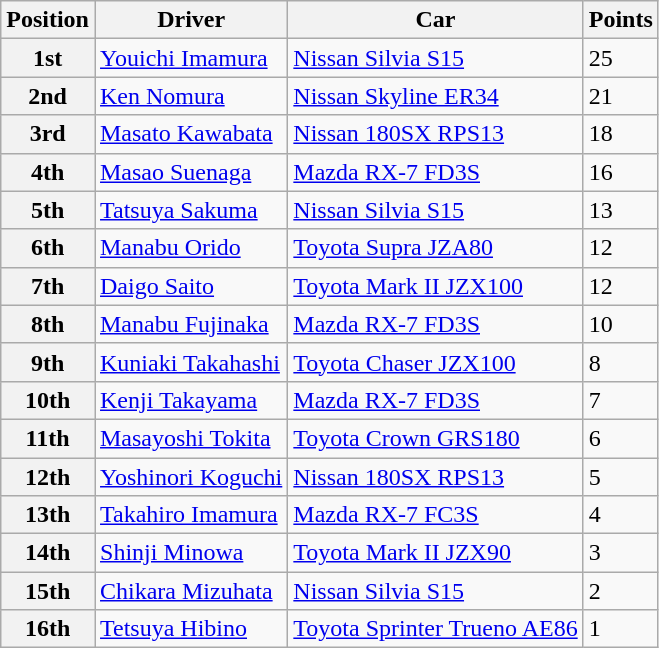<table class="wikitable">
<tr>
<th>Position</th>
<th>Driver</th>
<th>Car</th>
<th>Points</th>
</tr>
<tr>
<th>1st</th>
<td><a href='#'>Youichi Imamura</a></td>
<td><a href='#'>Nissan Silvia S15</a></td>
<td>25</td>
</tr>
<tr>
<th>2nd</th>
<td><a href='#'>Ken Nomura</a></td>
<td><a href='#'>Nissan Skyline ER34</a></td>
<td>21</td>
</tr>
<tr>
<th>3rd</th>
<td><a href='#'>Masato Kawabata</a></td>
<td><a href='#'>Nissan 180SX RPS13</a></td>
<td>18</td>
</tr>
<tr>
<th>4th</th>
<td><a href='#'>Masao Suenaga</a></td>
<td><a href='#'>Mazda RX-7 FD3S</a></td>
<td>16</td>
</tr>
<tr>
<th>5th</th>
<td><a href='#'>Tatsuya Sakuma</a></td>
<td><a href='#'>Nissan Silvia S15</a></td>
<td>13</td>
</tr>
<tr>
<th>6th</th>
<td><a href='#'>Manabu Orido</a></td>
<td><a href='#'>Toyota Supra JZA80</a></td>
<td>12</td>
</tr>
<tr>
<th>7th</th>
<td><a href='#'>Daigo Saito</a></td>
<td><a href='#'>Toyota Mark II JZX100</a></td>
<td><span>12</span></td>
</tr>
<tr>
<th>8th</th>
<td><a href='#'>Manabu Fujinaka</a></td>
<td><a href='#'>Mazda RX-7 FD3S</a></td>
<td>10</td>
</tr>
<tr>
<th>9th</th>
<td><a href='#'>Kuniaki Takahashi</a></td>
<td><a href='#'>Toyota Chaser JZX100</a></td>
<td>8</td>
</tr>
<tr>
<th>10th</th>
<td><a href='#'>Kenji Takayama</a></td>
<td><a href='#'>Mazda RX-7 FD3S</a></td>
<td>7</td>
</tr>
<tr>
<th>11th</th>
<td><a href='#'>Masayoshi Tokita</a></td>
<td><a href='#'>Toyota Crown GRS180</a></td>
<td>6</td>
</tr>
<tr>
<th>12th</th>
<td><a href='#'>Yoshinori Koguchi</a></td>
<td><a href='#'>Nissan 180SX RPS13</a></td>
<td>5</td>
</tr>
<tr>
<th>13th</th>
<td><a href='#'>Takahiro Imamura</a></td>
<td><a href='#'>Mazda RX-7 FC3S</a></td>
<td>4</td>
</tr>
<tr>
<th>14th</th>
<td><a href='#'>Shinji Minowa</a></td>
<td><a href='#'>Toyota Mark II JZX90</a></td>
<td>3</td>
</tr>
<tr>
<th>15th</th>
<td><a href='#'>Chikara Mizuhata</a></td>
<td><a href='#'>Nissan Silvia S15</a></td>
<td>2</td>
</tr>
<tr>
<th>16th</th>
<td><a href='#'>Tetsuya Hibino</a></td>
<td><a href='#'>Toyota Sprinter Trueno AE86</a></td>
<td>1</td>
</tr>
</table>
